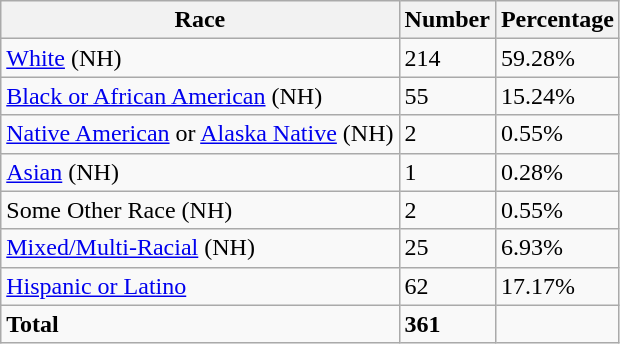<table class="wikitable">
<tr>
<th>Race</th>
<th>Number</th>
<th>Percentage</th>
</tr>
<tr>
<td><a href='#'>White</a> (NH)</td>
<td>214</td>
<td>59.28%</td>
</tr>
<tr>
<td><a href='#'>Black or African American</a> (NH)</td>
<td>55</td>
<td>15.24%</td>
</tr>
<tr>
<td><a href='#'>Native American</a> or <a href='#'>Alaska Native</a> (NH)</td>
<td>2</td>
<td>0.55%</td>
</tr>
<tr>
<td><a href='#'>Asian</a> (NH)</td>
<td>1</td>
<td>0.28%</td>
</tr>
<tr>
<td>Some Other Race (NH)</td>
<td>2</td>
<td>0.55%</td>
</tr>
<tr>
<td><a href='#'>Mixed/Multi-Racial</a> (NH)</td>
<td>25</td>
<td>6.93%</td>
</tr>
<tr>
<td><a href='#'>Hispanic or Latino</a></td>
<td>62</td>
<td>17.17%</td>
</tr>
<tr>
<td><strong>Total</strong></td>
<td><strong>361</strong></td>
<td></td>
</tr>
</table>
